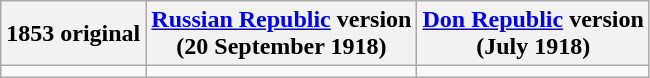<table class="wikitable">
<tr>
<th>1853 original</th>
<th><a href='#'>Russian Republic</a> version<br>(20 September 1918)</th>
<th><a href='#'>Don Republic</a> version<br>(July 1918)</th>
</tr>
<tr style="vertical-align:top; text-align:center; white-space:nowrap;">
<td></td>
<td></td>
<td></td>
</tr>
</table>
